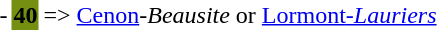<table>
<tr>
<td align="center">-</td>
<td bgcolor="748f11"  align="center"><span> <strong>40</strong></span></td>
<td>=> <a href='#'>Cenon</a><em>-Beausite</em> or <a href='#'>Lormont<em>-Lauriers</em></a></td>
</tr>
</table>
